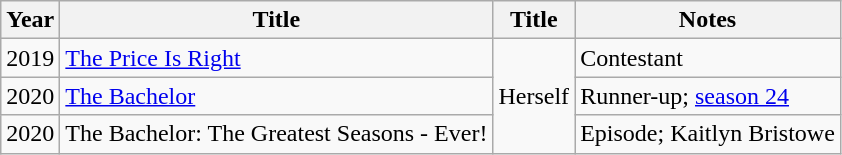<table class="wikitable sortable plainrowheaders">
<tr>
<th scope="col">Year</th>
<th scope="col">Title</th>
<th scope="col">Title</th>
<th scope="col" class="unsortable">Notes</th>
</tr>
<tr>
<td>2019</td>
<td><a href='#'>The Price Is Right</a></td>
<td rowspan="3">Herself</td>
<td>Contestant</td>
</tr>
<tr>
<td>2020</td>
<td><a href='#'>The Bachelor</a></td>
<td>Runner-up; <a href='#'>season 24</a></td>
</tr>
<tr>
<td>2020</td>
<td>The Bachelor: The Greatest Seasons - Ever!</td>
<td>Episode; Kaitlyn Bristowe</td>
</tr>
</table>
